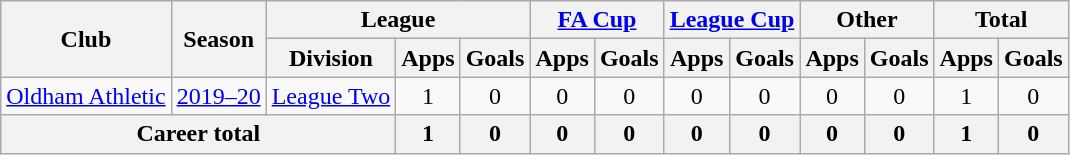<table class="wikitable" style="text-align: center">
<tr>
<th rowspan="2">Club</th>
<th rowspan="2">Season</th>
<th colspan="3">League</th>
<th colspan="2"><a href='#'>FA Cup</a></th>
<th colspan="2"><a href='#'>League Cup</a></th>
<th colspan="2">Other</th>
<th colspan="2">Total</th>
</tr>
<tr>
<th>Division</th>
<th>Apps</th>
<th>Goals</th>
<th>Apps</th>
<th>Goals</th>
<th>Apps</th>
<th>Goals</th>
<th>Apps</th>
<th>Goals</th>
<th>Apps</th>
<th>Goals</th>
</tr>
<tr>
<td><a href='#'>Oldham Athletic</a></td>
<td><a href='#'>2019–20</a></td>
<td><a href='#'>League Two</a></td>
<td>1</td>
<td>0</td>
<td>0</td>
<td>0</td>
<td>0</td>
<td>0</td>
<td>0</td>
<td>0</td>
<td>1</td>
<td>0</td>
</tr>
<tr>
<th colspan="3">Career total</th>
<th>1</th>
<th>0</th>
<th>0</th>
<th>0</th>
<th>0</th>
<th>0</th>
<th>0</th>
<th>0</th>
<th>1</th>
<th>0</th>
</tr>
</table>
